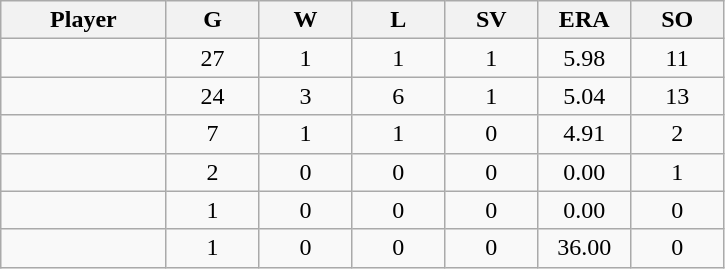<table class="wikitable sortable">
<tr>
<th bgcolor="#DDDDFF" width="16%">Player</th>
<th bgcolor="#DDDDFF" width="9%">G</th>
<th bgcolor="#DDDDFF" width="9%">W</th>
<th bgcolor="#DDDDFF" width="9%">L</th>
<th bgcolor="#DDDDFF" width="9%">SV</th>
<th bgcolor="#DDDDFF" width="9%">ERA</th>
<th bgcolor="#DDDDFF" width="9%">SO</th>
</tr>
<tr align="center">
<td></td>
<td>27</td>
<td>1</td>
<td>1</td>
<td>1</td>
<td>5.98</td>
<td>11</td>
</tr>
<tr align="center">
<td></td>
<td>24</td>
<td>3</td>
<td>6</td>
<td>1</td>
<td>5.04</td>
<td>13</td>
</tr>
<tr align="center">
<td></td>
<td>7</td>
<td>1</td>
<td>1</td>
<td>0</td>
<td>4.91</td>
<td>2</td>
</tr>
<tr align="center">
<td></td>
<td>2</td>
<td>0</td>
<td>0</td>
<td>0</td>
<td>0.00</td>
<td>1</td>
</tr>
<tr align="center">
<td></td>
<td>1</td>
<td>0</td>
<td>0</td>
<td>0</td>
<td>0.00</td>
<td>0</td>
</tr>
<tr align="center">
<td></td>
<td>1</td>
<td>0</td>
<td>0</td>
<td>0</td>
<td>36.00</td>
<td>0</td>
</tr>
</table>
